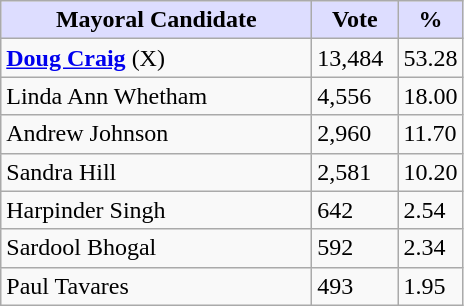<table class="wikitable">
<tr>
<th style="background:#ddf; width:200px;">Mayoral Candidate</th>
<th style="background:#ddf; width:50px;">Vote</th>
<th style="background:#ddf; width:30px;">%</th>
</tr>
<tr>
<td><strong><a href='#'>Doug Craig</a></strong> (X)</td>
<td>13,484</td>
<td>53.28</td>
</tr>
<tr>
<td>Linda Ann Whetham</td>
<td>4,556</td>
<td>18.00</td>
</tr>
<tr>
<td>Andrew Johnson</td>
<td>2,960</td>
<td>11.70</td>
</tr>
<tr>
<td>Sandra Hill</td>
<td>2,581</td>
<td>10.20</td>
</tr>
<tr>
<td>Harpinder Singh</td>
<td>642</td>
<td>2.54</td>
</tr>
<tr>
<td>Sardool Bhogal</td>
<td>592</td>
<td>2.34</td>
</tr>
<tr>
<td>Paul Tavares</td>
<td>493</td>
<td>1.95</td>
</tr>
</table>
